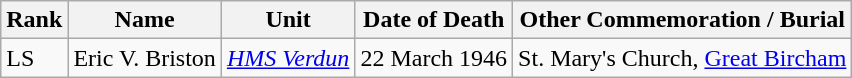<table class="wikitable">
<tr>
<th>Rank</th>
<th>Name</th>
<th>Unit</th>
<th>Date of Death</th>
<th>Other Commemoration / Burial</th>
</tr>
<tr>
<td>LS</td>
<td>Eric V. Briston</td>
<td><a href='#'><em>HMS Verdun</em></a></td>
<td>22 March 1946</td>
<td>St. Mary's Church, <a href='#'>Great Bircham</a></td>
</tr>
</table>
